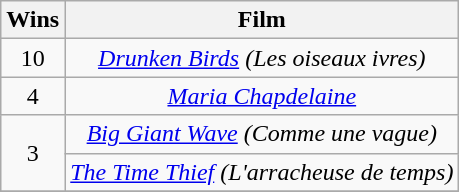<table class="wikitable" style="text-align:center;">
<tr>
<th scope="col" width="17">Wins</th>
<th scope="col" align="center">Film</th>
</tr>
<tr>
<td rowspan="1" style="text-align:center;">10</td>
<td><em><a href='#'>Drunken Birds</a> (Les oiseaux ivres)</em></td>
</tr>
<tr>
<td rowspan="1" style="text-align:center;">4</td>
<td><em><a href='#'>Maria Chapdelaine</a></em></td>
</tr>
<tr>
<td rowspan="2" style="text-align:center;">3</td>
<td><em><a href='#'>Big Giant Wave</a> (Comme une vague)</em></td>
</tr>
<tr>
<td><em><a href='#'>The Time Thief</a> (L'arracheuse de temps)</em></td>
</tr>
<tr>
</tr>
</table>
